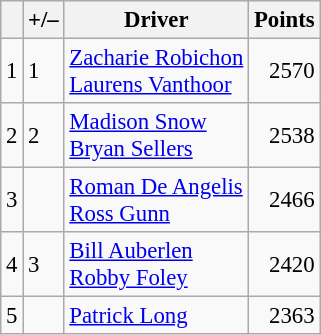<table class="wikitable" style="font-size: 95%;">
<tr>
<th scope="col"></th>
<th scope="col">+/–</th>
<th scope="col">Driver</th>
<th scope="col">Points</th>
</tr>
<tr>
<td align=center>1</td>
<td align="left"> 1</td>
<td> <a href='#'>Zacharie Robichon</a><br> <a href='#'>Laurens Vanthoor</a></td>
<td align=right>2570</td>
</tr>
<tr>
<td align=center>2</td>
<td align="left"> 2</td>
<td> <a href='#'>Madison Snow</a><br> <a href='#'>Bryan Sellers</a></td>
<td align=right>2538</td>
</tr>
<tr>
<td align=center>3</td>
<td align="left"></td>
<td> <a href='#'>Roman De Angelis</a><br> <a href='#'>Ross Gunn</a></td>
<td align=right>2466</td>
</tr>
<tr>
<td align=center>4</td>
<td align="left"> 3</td>
<td> <a href='#'>Bill Auberlen</a><br> <a href='#'>Robby Foley</a></td>
<td align=right>2420</td>
</tr>
<tr>
<td align=center>5</td>
<td align="left"></td>
<td> <a href='#'>Patrick Long</a></td>
<td align=right>2363</td>
</tr>
</table>
